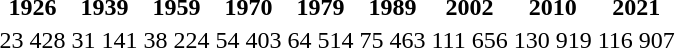<table class="standard">
<tr>
<th>1926</th>
<th>1939</th>
<th>1959</th>
<th>1970</th>
<th>1979</th>
<th>1989</th>
<th>2002</th>
<th>2010</th>
<th>2021</th>
</tr>
<tr>
<td>23 428</td>
<td>31 141</td>
<td>38 224</td>
<td>54 403</td>
<td>64 514</td>
<td>75 463</td>
<td>111 656</td>
<td>130 919</td>
<td>116 907</td>
</tr>
</table>
